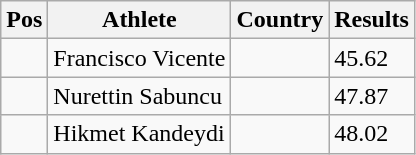<table class="wikitable">
<tr>
<th>Pos</th>
<th>Athlete</th>
<th>Country</th>
<th>Results</th>
</tr>
<tr>
<td align="center"></td>
<td>Francisco Vicente</td>
<td></td>
<td>45.62</td>
</tr>
<tr>
<td align="center"></td>
<td>Nurettin Sabuncu</td>
<td></td>
<td>47.87</td>
</tr>
<tr>
<td align="center"></td>
<td>Hikmet Kandeydi</td>
<td></td>
<td>48.02</td>
</tr>
</table>
